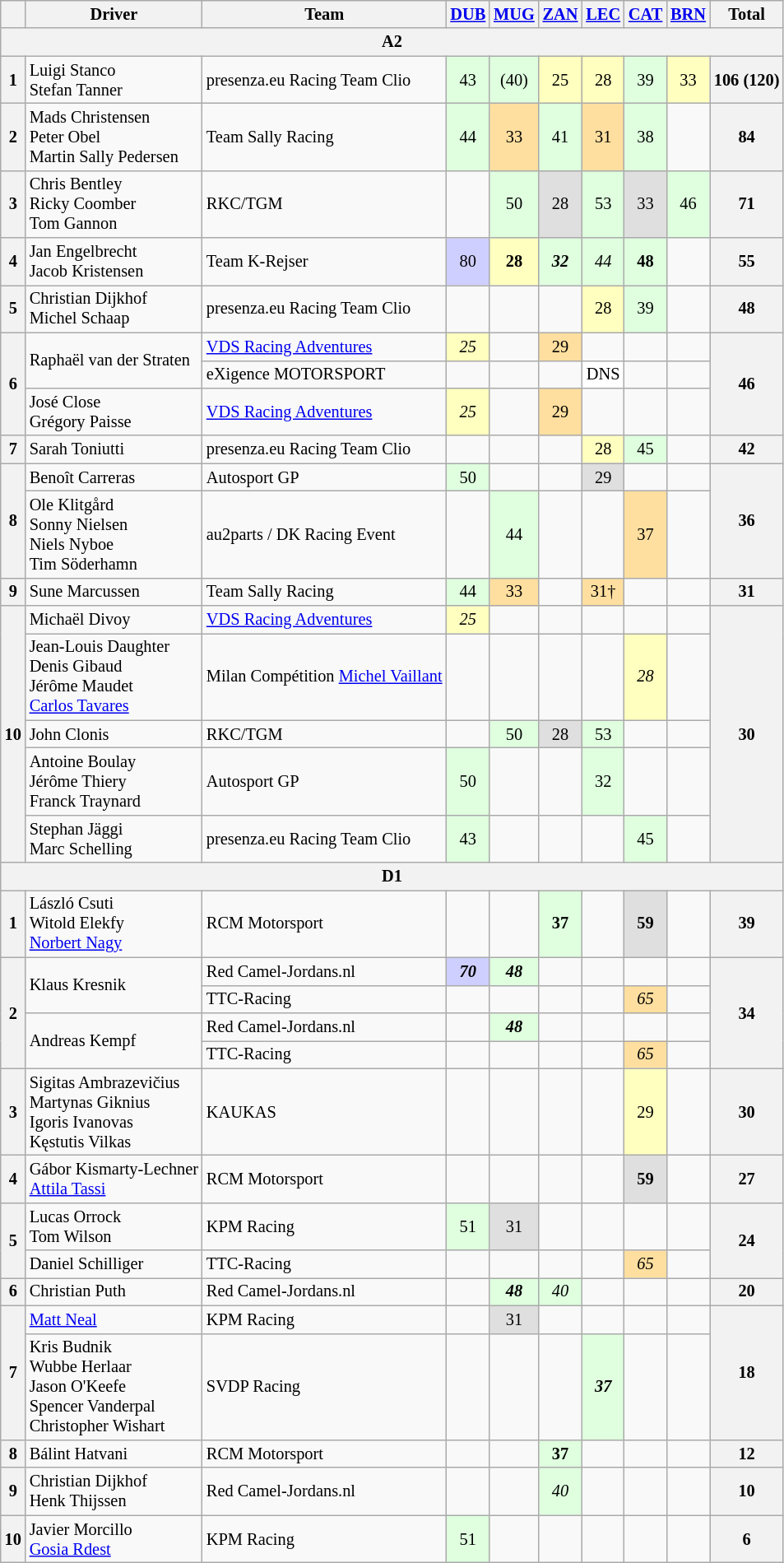<table class="wikitable" style="font-size: 85%; text-align:center;">
<tr>
<th></th>
<th>Driver</th>
<th>Team</th>
<th><a href='#'>DUB</a><br></th>
<th><a href='#'>MUG</a><br></th>
<th><a href='#'>ZAN</a><br></th>
<th><a href='#'>LEC</a><br></th>
<th><a href='#'>CAT</a><br></th>
<th><a href='#'>BRN</a><br></th>
<th>Total</th>
</tr>
<tr>
<th colspan=10>A2</th>
</tr>
<tr>
<th>1</th>
<td align=left> Luigi Stanco<br> Stefan Tanner</td>
<td align=left> presenza.eu Racing Team Clio</td>
<td style="background:#DFFFDF;">43</td>
<td style="background:#DFFFDF;">(40)</td>
<td style="background:#FFFFBF;">25</td>
<td style="background:#FFFFBF;">28</td>
<td style="background:#DFFFDF;">39</td>
<td style="background:#FFFFBF;">33</td>
<th>106 (120)</th>
</tr>
<tr>
<th>2</th>
<td align=left> Mads Christensen<br> Peter Obel<br> Martin Sally Pedersen</td>
<td align=left> Team Sally Racing</td>
<td style="background:#DFFFDF;">44</td>
<td style="background:#FFDF9F;">33</td>
<td style="background:#DFFFDF;">41</td>
<td style="background:#FFDF9F;">31</td>
<td style="background:#DFFFDF;">38</td>
<td></td>
<th>84</th>
</tr>
<tr>
<th>3</th>
<td align=left> Chris Bentley<br> Ricky Coomber<br> Tom Gannon</td>
<td align=left> RKC/TGM</td>
<td></td>
<td style="background:#DFFFDF;">50</td>
<td style="background:#DFDFDF;">28</td>
<td style="background:#DFFFDF;">53</td>
<td style="background:#DFDFDF;">33</td>
<td style="background:#DFFFDF;">46</td>
<th>71</th>
</tr>
<tr>
<th>4</th>
<td align=left> Jan Engelbrecht<br> Jacob Kristensen</td>
<td align=left> Team K-Rejser</td>
<td style="background:#CFCFFF;">80</td>
<td style="background:#FFFFBF;"><strong>28</strong></td>
<td style="background:#DFFFDF;"><strong><em>32</em></strong></td>
<td style="background:#DFFFDF;"><em>44</em></td>
<td style="background:#DFFFDF;"><strong>48</strong></td>
<td></td>
<th>55</th>
</tr>
<tr>
<th>5</th>
<td align=left> Christian Dijkhof<br> Michel Schaap</td>
<td align=left> presenza.eu Racing Team Clio</td>
<td></td>
<td></td>
<td></td>
<td style="background:#FFFFBF;">28</td>
<td style="background:#DFFFDF;">39</td>
<td></td>
<th>48</th>
</tr>
<tr>
<th rowspan=3>6</th>
<td rowspan=2 align=left> Raphaël van der Straten</td>
<td align=left> <a href='#'>VDS Racing Adventures</a></td>
<td style="background:#FFFFBF;"><em>25</em></td>
<td></td>
<td style="background:#FFDF9F;">29</td>
<td></td>
<td></td>
<td></td>
<th rowspan=3>46</th>
</tr>
<tr>
<td align=left> eXigence MOTORSPORT</td>
<td></td>
<td></td>
<td></td>
<td style="background:#FFFFFF;">DNS</td>
<td></td>
<td></td>
</tr>
<tr>
<td align=left> José Close<br> Grégory Paisse</td>
<td align=left> <a href='#'>VDS Racing Adventures</a></td>
<td style="background:#FFFFBF;"><em>25</em></td>
<td></td>
<td style="background:#FFDF9F;">29</td>
<td></td>
<td></td>
<td></td>
</tr>
<tr>
<th>7</th>
<td align=left> Sarah Toniutti</td>
<td align=left> presenza.eu Racing Team Clio</td>
<td></td>
<td></td>
<td></td>
<td style="background:#FFFFBF;">28</td>
<td style="background:#DFFFDF;">45</td>
<td></td>
<th>42</th>
</tr>
<tr>
<th rowspan=2>8</th>
<td align=left> Benoît Carreras</td>
<td align=left> Autosport GP</td>
<td style="background:#DFFFDF;">50</td>
<td></td>
<td></td>
<td style="background:#DFDFDF;">29</td>
<td></td>
<td></td>
<th rowspan=2>36</th>
</tr>
<tr>
<td align=left> Ole Klitgård<br> Sonny Nielsen<br> Niels Nyboe<br> Tim Söderhamn</td>
<td align=left> au2parts / DK Racing Event</td>
<td></td>
<td style="background:#DFFFDF;">44</td>
<td></td>
<td></td>
<td style="background:#FFDF9F;">37</td>
<td></td>
</tr>
<tr>
<th>9</th>
<td align=left> Sune Marcussen</td>
<td align=left> Team Sally Racing</td>
<td style="background:#DFFFDF;">44</td>
<td style="background:#FFDF9F;">33</td>
<td></td>
<td style="background:#FFDF9F;">31†</td>
<td></td>
<td></td>
<th>31</th>
</tr>
<tr>
<th rowspan=5>10</th>
<td align=left> Michaël Divoy</td>
<td align=left> <a href='#'>VDS Racing Adventures</a></td>
<td style="background:#FFFFBF;"><em>25</em></td>
<td></td>
<td></td>
<td></td>
<td></td>
<td></td>
<th rowspan=5>30</th>
</tr>
<tr>
<td align=left> Jean-Louis Daughter<br> Denis Gibaud<br> Jérôme Maudet<br> <a href='#'>Carlos Tavares</a></td>
<td align=left> Milan Compétition <a href='#'>Michel Vaillant</a></td>
<td></td>
<td></td>
<td></td>
<td></td>
<td style="background:#FFFFBF;"><em>28</em></td>
<td></td>
</tr>
<tr>
<td align=left> John Clonis</td>
<td align=left> RKC/TGM</td>
<td></td>
<td style="background:#DFFFDF;">50</td>
<td style="background:#DFDFDF;">28</td>
<td style="background:#DFFFDF;">53</td>
<td></td>
<td></td>
</tr>
<tr>
<td align=left> Antoine Boulay<br> Jérôme Thiery<br> Franck Traynard</td>
<td align=left> Autosport GP</td>
<td style="background:#DFFFDF;">50</td>
<td></td>
<td></td>
<td style="background:#DFFFDF;">32</td>
<td></td>
<td></td>
</tr>
<tr>
<td align=left> Stephan Jäggi<br> Marc Schelling</td>
<td align=left> presenza.eu Racing Team Clio</td>
<td style="background:#DFFFDF;">43</td>
<td></td>
<td></td>
<td></td>
<td style="background:#DFFFDF;">45</td>
<td></td>
</tr>
<tr>
<th colspan=10>D1</th>
</tr>
<tr>
<th>1</th>
<td align=left> László Csuti<br> Witold Elekfy<br> <a href='#'>Norbert Nagy</a></td>
<td align=left> RCM Motorsport</td>
<td></td>
<td></td>
<td style="background:#DFFFDF;"><strong>37</strong></td>
<td></td>
<td style="background:#DFDFDF;"><strong>59</strong></td>
<td></td>
<th>39</th>
</tr>
<tr>
<th rowspan=4>2</th>
<td rowspan=2 align=left> Klaus Kresnik</td>
<td align=left> Red Camel-Jordans.nl</td>
<td style="background:#CFCFFF;"><strong><em>70</em></strong></td>
<td style="background:#DFFFDF;"><strong><em>48</em></strong></td>
<td></td>
<td></td>
<td></td>
<td></td>
<th rowspan=4>34</th>
</tr>
<tr>
<td align=left> TTC-Racing</td>
<td></td>
<td></td>
<td></td>
<td></td>
<td style="background:#FFDF9F;"><em>65</em></td>
<td></td>
</tr>
<tr>
<td rowspan=2 align=left> Andreas Kempf</td>
<td align=left> Red Camel-Jordans.nl</td>
<td></td>
<td style="background:#DFFFDF;"><strong><em>48</em></strong></td>
<td></td>
<td></td>
<td></td>
<td></td>
</tr>
<tr>
<td align=left> TTC-Racing</td>
<td></td>
<td></td>
<td></td>
<td></td>
<td style="background:#FFDF9F;"><em>65</em></td>
<td></td>
</tr>
<tr>
<th>3</th>
<td align=left> Sigitas Ambrazevičius<br> Martynas Giknius<br> Igoris Ivanovas<br> Kęstutis Vilkas</td>
<td align=left> KAUKAS</td>
<td></td>
<td></td>
<td></td>
<td></td>
<td style="background:#FFFFBF;">29</td>
<td></td>
<th>30</th>
</tr>
<tr>
<th>4</th>
<td align=left> Gábor Kismarty-Lechner<br> <a href='#'>Attila Tassi</a></td>
<td align=left> RCM Motorsport</td>
<td></td>
<td></td>
<td></td>
<td></td>
<td style="background:#DFDFDF;"><strong>59</strong></td>
<td></td>
<th>27</th>
</tr>
<tr>
<th rowspan=2>5</th>
<td align=left> Lucas Orrock<br> Tom Wilson</td>
<td align=left> KPM Racing</td>
<td style="background:#DFFFDF;">51</td>
<td style="background:#DFDFDF;">31</td>
<td></td>
<td></td>
<td></td>
<td></td>
<th rowspan=2>24</th>
</tr>
<tr>
<td align=left> Daniel Schilliger</td>
<td align=left> TTC-Racing</td>
<td></td>
<td></td>
<td></td>
<td></td>
<td style="background:#FFDF9F;"><em>65</em></td>
<td></td>
</tr>
<tr>
<th>6</th>
<td align=left> Christian Puth</td>
<td align=left> Red Camel-Jordans.nl</td>
<td></td>
<td style="background:#DFFFDF;"><strong><em>48</em></strong></td>
<td style="background:#DFFFDF;"><em>40</em></td>
<td></td>
<td></td>
<td></td>
<th>20</th>
</tr>
<tr>
<th rowspan=2>7</th>
<td align=left> <a href='#'>Matt Neal</a></td>
<td align=left> KPM Racing</td>
<td></td>
<td style="background:#DFDFDF;">31</td>
<td></td>
<td></td>
<td></td>
<td></td>
<th rowspan=2>18</th>
</tr>
<tr>
<td align=left> Kris Budnik<br> Wubbe Herlaar<br> Jason O'Keefe<br> Spencer Vanderpal<br> Christopher Wishart</td>
<td align=left> SVDP Racing</td>
<td></td>
<td></td>
<td></td>
<td style="background:#DFFFDF;"><strong><em>37</em></strong></td>
<td></td>
<td></td>
</tr>
<tr>
<th>8</th>
<td align=left> Bálint Hatvani</td>
<td align=left> RCM Motorsport</td>
<td></td>
<td></td>
<td style="background:#DFFFDF;"><strong>37</strong></td>
<td></td>
<td></td>
<td></td>
<th>12</th>
</tr>
<tr>
<th>9</th>
<td align=left> Christian Dijkhof<br> Henk Thijssen</td>
<td align=left> Red Camel-Jordans.nl</td>
<td></td>
<td></td>
<td style="background:#DFFFDF;"><em>40</em></td>
<td></td>
<td></td>
<td></td>
<th>10</th>
</tr>
<tr>
<th>10</th>
<td align=left> Javier Morcillo<br> <a href='#'>Gosia Rdest</a></td>
<td align=left> KPM Racing</td>
<td style="background:#DFFFDF;">51</td>
<td></td>
<td></td>
<td></td>
<td></td>
<td></td>
<th>6</th>
</tr>
</table>
